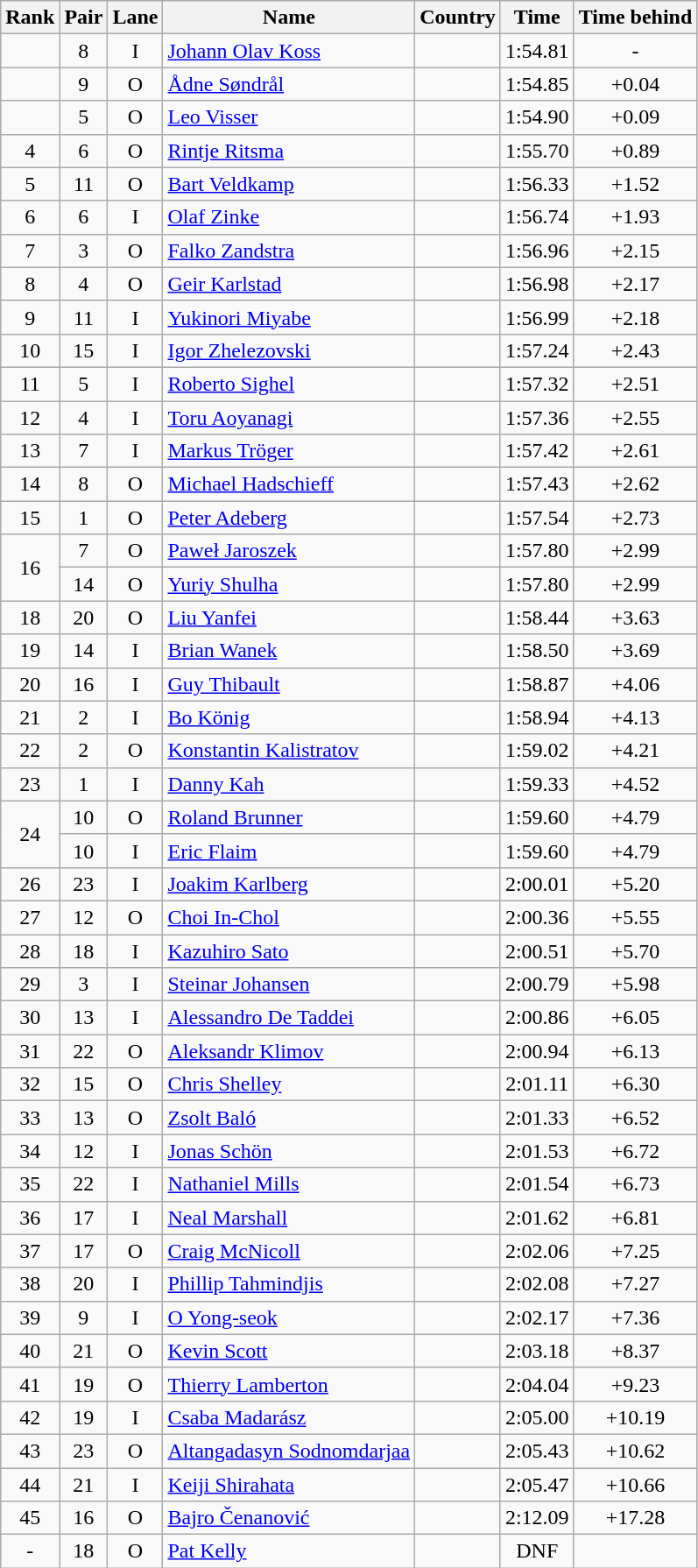<table class="wikitable sortable" style="text-align:center">
<tr>
<th>Rank</th>
<th>Pair</th>
<th>Lane</th>
<th>Name</th>
<th>Country</th>
<th>Time</th>
<th>Time behind</th>
</tr>
<tr>
<td></td>
<td>8</td>
<td>I</td>
<td align=left><a href='#'>Johann Olav Koss</a></td>
<td align=left></td>
<td>1:54.81</td>
<td>-</td>
</tr>
<tr>
<td></td>
<td>9</td>
<td>O</td>
<td align=left><a href='#'>Ådne Søndrål</a></td>
<td align=left></td>
<td>1:54.85</td>
<td>+0.04</td>
</tr>
<tr>
<td></td>
<td>5</td>
<td>O</td>
<td align=left><a href='#'>Leo Visser</a></td>
<td align=left></td>
<td>1:54.90</td>
<td>+0.09</td>
</tr>
<tr>
<td>4</td>
<td>6</td>
<td>O</td>
<td align=left><a href='#'>Rintje Ritsma</a></td>
<td align=left></td>
<td>1:55.70</td>
<td>+0.89</td>
</tr>
<tr>
<td>5</td>
<td>11</td>
<td>O</td>
<td align=left><a href='#'>Bart Veldkamp</a></td>
<td align=left></td>
<td>1:56.33</td>
<td>+1.52</td>
</tr>
<tr>
<td>6</td>
<td>6</td>
<td>I</td>
<td align=left><a href='#'>Olaf Zinke</a></td>
<td align=left></td>
<td>1:56.74</td>
<td>+1.93</td>
</tr>
<tr>
<td>7</td>
<td>3</td>
<td>O</td>
<td align=left><a href='#'>Falko Zandstra</a></td>
<td align=left></td>
<td>1:56.96</td>
<td>+2.15</td>
</tr>
<tr>
<td>8</td>
<td>4</td>
<td>O</td>
<td align=left><a href='#'>Geir Karlstad</a></td>
<td align=left></td>
<td>1:56.98</td>
<td>+2.17</td>
</tr>
<tr>
<td>9</td>
<td>11</td>
<td>I</td>
<td align=left><a href='#'>Yukinori Miyabe</a></td>
<td align=left></td>
<td>1:56.99</td>
<td>+2.18</td>
</tr>
<tr>
<td>10</td>
<td>15</td>
<td>I</td>
<td align=left><a href='#'>Igor Zhelezovski</a></td>
<td align=left></td>
<td>1:57.24</td>
<td>+2.43</td>
</tr>
<tr>
<td>11</td>
<td>5</td>
<td>I</td>
<td align=left><a href='#'>Roberto Sighel</a></td>
<td align=left></td>
<td>1:57.32</td>
<td>+2.51</td>
</tr>
<tr>
<td>12</td>
<td>4</td>
<td>I</td>
<td align=left><a href='#'>Toru Aoyanagi</a></td>
<td align=left></td>
<td>1:57.36</td>
<td>+2.55</td>
</tr>
<tr>
<td>13</td>
<td>7</td>
<td>I</td>
<td align=left><a href='#'>Markus Tröger</a></td>
<td align=left></td>
<td>1:57.42</td>
<td>+2.61</td>
</tr>
<tr>
<td>14</td>
<td>8</td>
<td>O</td>
<td align=left><a href='#'>Michael Hadschieff</a></td>
<td align=left></td>
<td>1:57.43</td>
<td>+2.62</td>
</tr>
<tr>
<td>15</td>
<td>1</td>
<td>O</td>
<td align=left><a href='#'>Peter Adeberg</a></td>
<td align=left></td>
<td>1:57.54</td>
<td>+2.73</td>
</tr>
<tr>
<td rowspan=2>16</td>
<td>7</td>
<td>O</td>
<td align=left><a href='#'>Paweł Jaroszek</a></td>
<td align=left></td>
<td>1:57.80</td>
<td>+2.99</td>
</tr>
<tr>
<td>14</td>
<td>O</td>
<td align=left><a href='#'>Yuriy Shulha</a></td>
<td align=left></td>
<td>1:57.80</td>
<td>+2.99</td>
</tr>
<tr>
<td>18</td>
<td>20</td>
<td>O</td>
<td align=left><a href='#'>Liu Yanfei</a></td>
<td align=left></td>
<td>1:58.44</td>
<td>+3.63</td>
</tr>
<tr>
<td>19</td>
<td>14</td>
<td>I</td>
<td align=left><a href='#'>Brian Wanek</a></td>
<td align=left></td>
<td>1:58.50</td>
<td>+3.69</td>
</tr>
<tr>
<td>20</td>
<td>16</td>
<td>I</td>
<td align=left><a href='#'>Guy Thibault</a></td>
<td align=left></td>
<td>1:58.87</td>
<td>+4.06</td>
</tr>
<tr>
<td>21</td>
<td>2</td>
<td>I</td>
<td align=left><a href='#'>Bo König</a></td>
<td align=left></td>
<td>1:58.94</td>
<td>+4.13</td>
</tr>
<tr>
<td>22</td>
<td>2</td>
<td>O</td>
<td align=left><a href='#'>Konstantin Kalistratov</a></td>
<td align=left></td>
<td>1:59.02</td>
<td>+4.21</td>
</tr>
<tr>
<td>23</td>
<td>1</td>
<td>I</td>
<td align=left><a href='#'>Danny Kah</a></td>
<td align=left></td>
<td>1:59.33</td>
<td>+4.52</td>
</tr>
<tr>
<td rowspan=2>24</td>
<td>10</td>
<td>O</td>
<td align=left><a href='#'>Roland Brunner</a></td>
<td align=left></td>
<td>1:59.60</td>
<td>+4.79</td>
</tr>
<tr>
<td>10</td>
<td>I</td>
<td align=left><a href='#'>Eric Flaim</a></td>
<td align=left></td>
<td>1:59.60</td>
<td>+4.79</td>
</tr>
<tr>
<td>26</td>
<td>23</td>
<td>I</td>
<td align=left><a href='#'>Joakim Karlberg</a></td>
<td align=left></td>
<td>2:00.01</td>
<td>+5.20</td>
</tr>
<tr>
<td>27</td>
<td>12</td>
<td>O</td>
<td align=left><a href='#'>Choi In-Chol</a></td>
<td align=left></td>
<td>2:00.36</td>
<td>+5.55</td>
</tr>
<tr>
<td>28</td>
<td>18</td>
<td>I</td>
<td align=left><a href='#'>Kazuhiro Sato</a></td>
<td align=left></td>
<td>2:00.51</td>
<td>+5.70</td>
</tr>
<tr>
<td>29</td>
<td>3</td>
<td>I</td>
<td align=left><a href='#'>Steinar Johansen</a></td>
<td align=left></td>
<td>2:00.79</td>
<td>+5.98</td>
</tr>
<tr>
<td>30</td>
<td>13</td>
<td>I</td>
<td align=left><a href='#'>Alessandro De Taddei</a></td>
<td align=left></td>
<td>2:00.86</td>
<td>+6.05</td>
</tr>
<tr>
<td>31</td>
<td>22</td>
<td>O</td>
<td align=left><a href='#'>Aleksandr Klimov</a></td>
<td align=left></td>
<td>2:00.94</td>
<td>+6.13</td>
</tr>
<tr>
<td>32</td>
<td>15</td>
<td>O</td>
<td align=left><a href='#'>Chris Shelley</a></td>
<td align=left></td>
<td>2:01.11</td>
<td>+6.30</td>
</tr>
<tr>
<td>33</td>
<td>13</td>
<td>O</td>
<td align=left><a href='#'>Zsolt Baló</a></td>
<td align=left></td>
<td>2:01.33</td>
<td>+6.52</td>
</tr>
<tr>
<td>34</td>
<td>12</td>
<td>I</td>
<td align=left><a href='#'>Jonas Schön</a></td>
<td align=left></td>
<td>2:01.53</td>
<td>+6.72</td>
</tr>
<tr>
<td>35</td>
<td>22</td>
<td>I</td>
<td align=left><a href='#'>Nathaniel Mills</a></td>
<td align=left></td>
<td>2:01.54</td>
<td>+6.73</td>
</tr>
<tr>
<td>36</td>
<td>17</td>
<td>I</td>
<td align=left><a href='#'>Neal Marshall</a></td>
<td align=left></td>
<td>2:01.62</td>
<td>+6.81</td>
</tr>
<tr>
<td>37</td>
<td>17</td>
<td>O</td>
<td align=left><a href='#'>Craig McNicoll</a></td>
<td align=left></td>
<td>2:02.06</td>
<td>+7.25</td>
</tr>
<tr>
<td>38</td>
<td>20</td>
<td>I</td>
<td align=left><a href='#'>Phillip Tahmindjis</a></td>
<td align=left></td>
<td>2:02.08</td>
<td>+7.27</td>
</tr>
<tr>
<td>39</td>
<td>9</td>
<td>I</td>
<td align=left><a href='#'>O Yong-seok</a></td>
<td align=left></td>
<td>2:02.17</td>
<td>+7.36</td>
</tr>
<tr>
<td>40</td>
<td>21</td>
<td>O</td>
<td align=left><a href='#'>Kevin Scott</a></td>
<td align=left></td>
<td>2:03.18</td>
<td>+8.37</td>
</tr>
<tr>
<td>41</td>
<td>19</td>
<td>O</td>
<td align=left><a href='#'>Thierry Lamberton</a></td>
<td align=left></td>
<td>2:04.04</td>
<td>+9.23</td>
</tr>
<tr>
<td>42</td>
<td>19</td>
<td>I</td>
<td align=left><a href='#'>Csaba Madarász</a></td>
<td align=left></td>
<td>2:05.00</td>
<td>+10.19</td>
</tr>
<tr>
<td>43</td>
<td>23</td>
<td>O</td>
<td align=left><a href='#'>Altangadasyn Sodnomdarjaa</a></td>
<td align=left></td>
<td>2:05.43</td>
<td>+10.62</td>
</tr>
<tr>
<td>44</td>
<td>21</td>
<td>I</td>
<td align=left><a href='#'>Keiji Shirahata</a></td>
<td align=left></td>
<td>2:05.47</td>
<td>+10.66</td>
</tr>
<tr>
<td>45</td>
<td>16</td>
<td>O</td>
<td align=left><a href='#'>Bajro Čenanović</a></td>
<td align=left></td>
<td>2:12.09</td>
<td>+17.28</td>
</tr>
<tr>
<td>-</td>
<td>18</td>
<td>O</td>
<td align=left><a href='#'>Pat Kelly</a></td>
<td align=left></td>
<td>DNF</td>
<td></td>
</tr>
</table>
